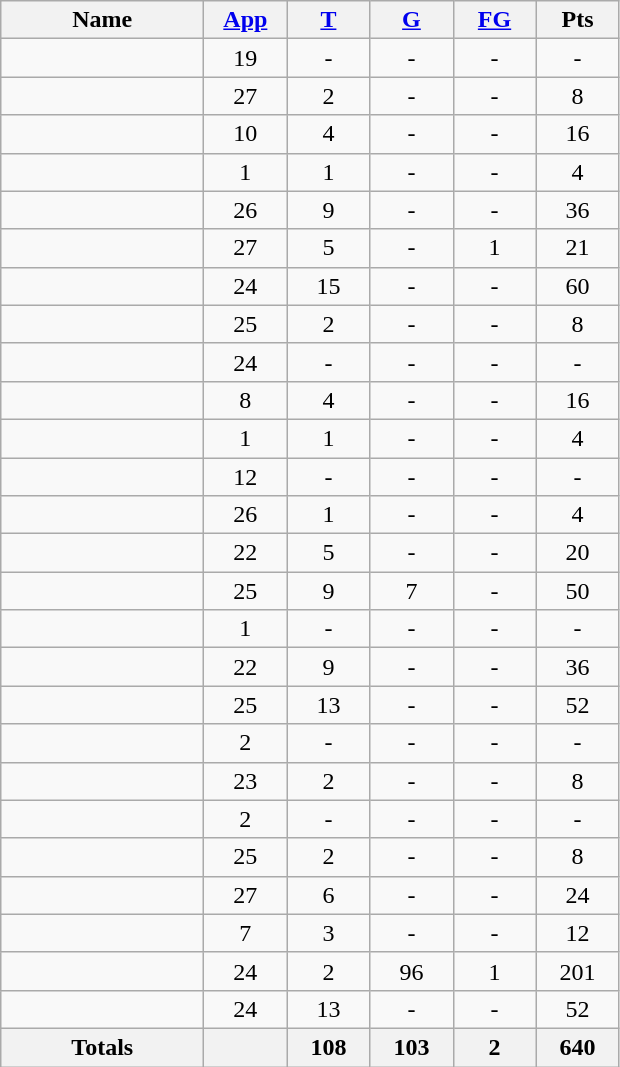<table class="wikitable sortable" style="text-align: center;">
<tr>
<th style="width:8em">Name</th>
<th style="width:3em"><a href='#'>App</a></th>
<th style="width:3em"><a href='#'>T</a></th>
<th style="width:3em"><a href='#'>G</a></th>
<th style="width:3em"><a href='#'>FG</a></th>
<th style="width:3em">Pts</th>
</tr>
<tr>
<td style="text-align:left;"></td>
<td>19</td>
<td>-</td>
<td>-</td>
<td>-</td>
<td>-</td>
</tr>
<tr>
<td style="text-align:left;"></td>
<td>27</td>
<td>2</td>
<td>-</td>
<td>-</td>
<td>8</td>
</tr>
<tr>
<td style="text-align:left;"></td>
<td>10</td>
<td>4</td>
<td>-</td>
<td>-</td>
<td>16</td>
</tr>
<tr>
<td style="text-align:left;"></td>
<td>1</td>
<td>1</td>
<td>-</td>
<td>-</td>
<td>4</td>
</tr>
<tr>
<td style="text-align:left;"></td>
<td>26</td>
<td>9</td>
<td>-</td>
<td>-</td>
<td>36</td>
</tr>
<tr>
<td style="text-align:left;"></td>
<td>27</td>
<td>5</td>
<td>-</td>
<td>1</td>
<td>21</td>
</tr>
<tr>
<td style="text-align:left;"></td>
<td>24</td>
<td>15</td>
<td>-</td>
<td>-</td>
<td>60</td>
</tr>
<tr>
<td style="text-align:left;"></td>
<td>25</td>
<td>2</td>
<td>-</td>
<td>-</td>
<td>8</td>
</tr>
<tr>
<td style="text-align:left;"></td>
<td>24</td>
<td>-</td>
<td>-</td>
<td>-</td>
<td>-</td>
</tr>
<tr ff>
<td style="text-align:left;"></td>
<td>8</td>
<td>4</td>
<td>-</td>
<td>-</td>
<td>16</td>
</tr>
<tr>
<td style="text-align:left;"></td>
<td>1</td>
<td>1</td>
<td>-</td>
<td>-</td>
<td>4</td>
</tr>
<tr>
<td style="text-align:left;"></td>
<td>12</td>
<td>-</td>
<td>-</td>
<td>-</td>
<td>-</td>
</tr>
<tr>
<td style="text-align:left;"></td>
<td>26</td>
<td>1</td>
<td>-</td>
<td>-</td>
<td>4</td>
</tr>
<tr>
<td style="text-align:left;"></td>
<td>22</td>
<td>5</td>
<td>-</td>
<td>-</td>
<td>20</td>
</tr>
<tr>
<td style="text-align:left;"></td>
<td>25</td>
<td>9</td>
<td>7</td>
<td>-</td>
<td>50</td>
</tr>
<tr>
<td style="text-align:left;"></td>
<td>1</td>
<td>-</td>
<td>-</td>
<td>-</td>
<td>-</td>
</tr>
<tr>
<td style="text-align:left;"></td>
<td>22</td>
<td>9</td>
<td>-</td>
<td>-</td>
<td>36</td>
</tr>
<tr>
<td style="text-align:left;"></td>
<td>25</td>
<td>13</td>
<td>-</td>
<td>-</td>
<td>52</td>
</tr>
<tr>
<td style="text-align:left;"></td>
<td>2</td>
<td>-</td>
<td>-</td>
<td>-</td>
<td>-</td>
</tr>
<tr>
<td style="text-align:left;"></td>
<td>23</td>
<td>2</td>
<td>-</td>
<td>-</td>
<td>8</td>
</tr>
<tr>
<td style="text-align:left;"></td>
<td>2</td>
<td>-</td>
<td>-</td>
<td>-</td>
<td>-</td>
</tr>
<tr>
<td style="text-align:left;"></td>
<td>25</td>
<td>2</td>
<td>-</td>
<td>-</td>
<td>8</td>
</tr>
<tr>
<td style="text-align:left;"></td>
<td>27</td>
<td>6</td>
<td>-</td>
<td>-</td>
<td>24</td>
</tr>
<tr>
<td style="text-align:left;"></td>
<td>7</td>
<td>3</td>
<td>-</td>
<td>-</td>
<td>12</td>
</tr>
<tr>
<td style="text-align:left;"></td>
<td>24</td>
<td>2</td>
<td>96</td>
<td>1</td>
<td>201</td>
</tr>
<tr>
<td style="text-align:left;"></td>
<td>24</td>
<td>13</td>
<td>-</td>
<td>-</td>
<td>52</td>
</tr>
<tr class="sortbottom">
<th>Totals</th>
<th></th>
<th>108</th>
<th>103</th>
<th>2</th>
<th>640</th>
</tr>
</table>
